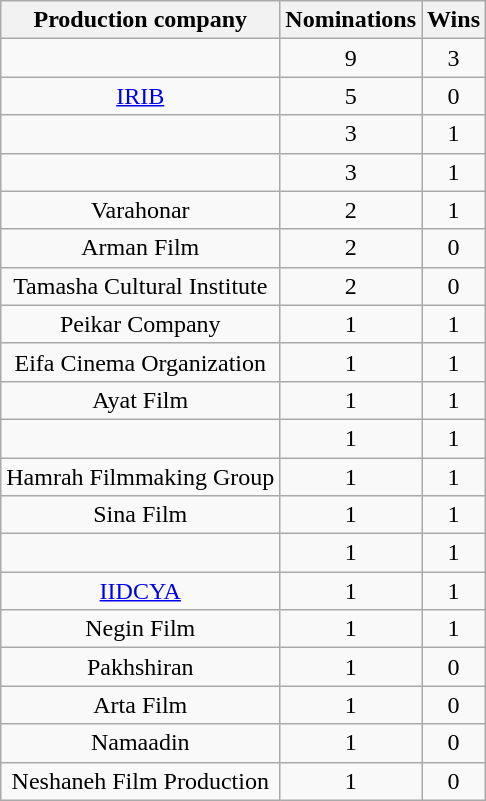<table class="wikitable sortable" style="text-align:center;">
<tr>
<th>Production company</th>
<th>Nominations</th>
<th>Wins</th>
</tr>
<tr>
<td></td>
<td>9</td>
<td>3</td>
</tr>
<tr>
<td><a href='#'>IRIB</a></td>
<td>5</td>
<td>0</td>
</tr>
<tr>
<td></td>
<td>3</td>
<td>1</td>
</tr>
<tr>
<td></td>
<td>3</td>
<td>1</td>
</tr>
<tr>
<td>Varahonar</td>
<td>2</td>
<td>1</td>
</tr>
<tr>
<td>Arman Film</td>
<td>2</td>
<td>0</td>
</tr>
<tr>
<td>Tamasha Cultural Institute</td>
<td>2</td>
<td>0</td>
</tr>
<tr>
<td>Peikar Company</td>
<td>1</td>
<td>1</td>
</tr>
<tr>
<td>Eifa Cinema Organization</td>
<td>1</td>
<td>1</td>
</tr>
<tr>
<td>Ayat Film</td>
<td>1</td>
<td>1</td>
</tr>
<tr>
<td></td>
<td>1</td>
<td>1</td>
</tr>
<tr>
<td>Hamrah Filmmaking Group</td>
<td>1</td>
<td>1</td>
</tr>
<tr>
<td>Sina Film</td>
<td>1</td>
<td>1</td>
</tr>
<tr>
<td></td>
<td>1</td>
<td>1</td>
</tr>
<tr>
<td><a href='#'>IIDCYA</a></td>
<td>1</td>
<td>1</td>
</tr>
<tr>
<td>Negin Film</td>
<td>1</td>
<td>1</td>
</tr>
<tr>
<td>Pakhshiran</td>
<td>1</td>
<td>0</td>
</tr>
<tr>
<td>Arta Film</td>
<td>1</td>
<td>0</td>
</tr>
<tr>
<td>Namaadin</td>
<td>1</td>
<td>0</td>
</tr>
<tr>
<td>Neshaneh Film Production</td>
<td>1</td>
<td>0</td>
</tr>
</table>
